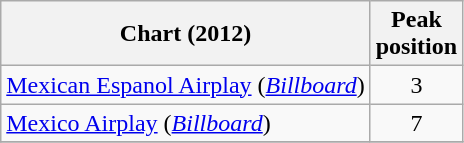<table class="wikitable sortable">
<tr>
<th>Chart (2012)</th>
<th>Peak<br>position</th>
</tr>
<tr>
<td align="left"><a href='#'>Mexican Espanol Airplay</a> (<em><a href='#'>Billboard</a></em>)</td>
<td style="text-align:center;">3</td>
</tr>
<tr>
<td align="left"><a href='#'>Mexico Airplay</a> (<em><a href='#'>Billboard</a></em>)</td>
<td style="text-align:center;">7</td>
</tr>
<tr>
</tr>
</table>
